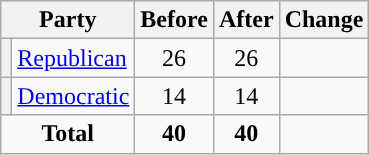<table class="wikitable" style="text-align:center;">
<tr>
<th colspan="2">Party</th>
<th>Before</th>
<th>After</th>
<th>Change</th>
</tr>
<tr>
<th style="background-color:"></th>
<td style="text-align:left;"><a href='#'>Republican</a></td>
<td>26</td>
<td>26</td>
<td></td>
</tr>
<tr>
<th style="background-color:"></th>
<td style="text-align:left;"><a href='#'>Democratic</a></td>
<td>14</td>
<td>14</td>
<td></td>
</tr>
<tr>
<td colspan="2"><strong>Total</strong></td>
<td><strong>40</strong></td>
<td><strong>40</strong></td>
<td></td>
</tr>
</table>
